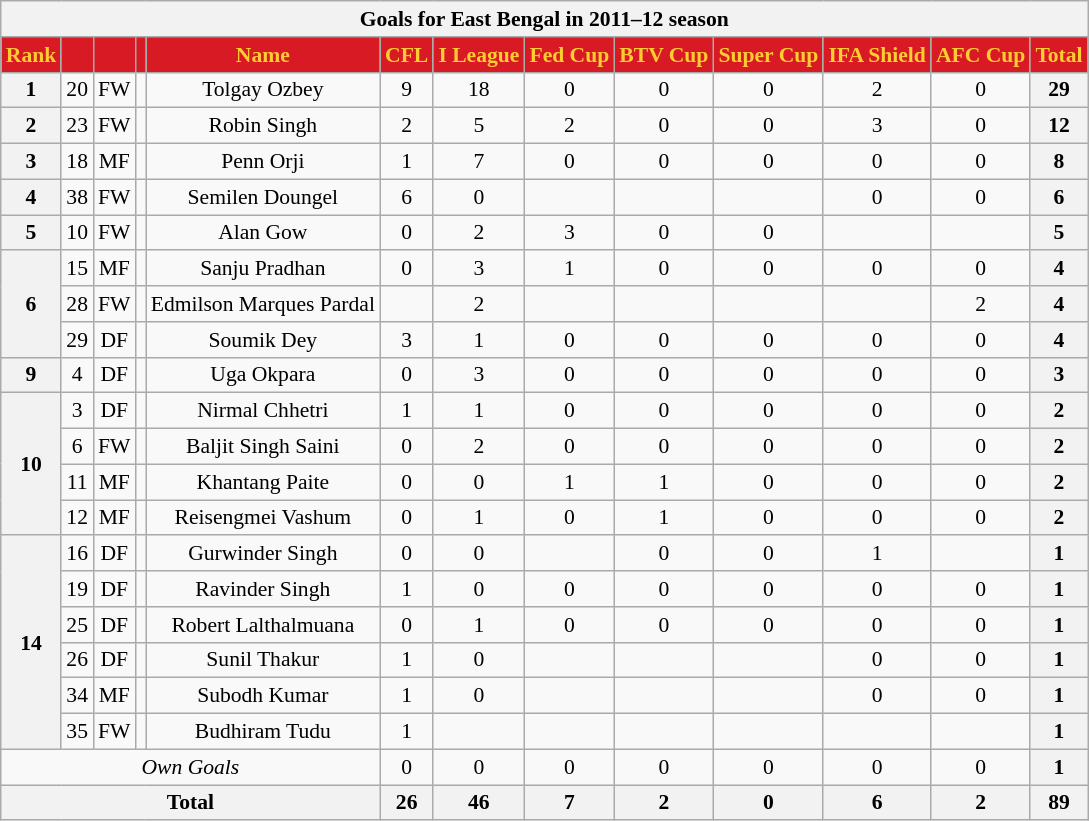<table class="wikitable" style="text-align:center; font-size:90%">
<tr>
<th colspan="13">Goals for East Bengal in 2011–12 season</th>
</tr>
<tr>
<th style="background:#d71a23; color:#ffcd31; text-align:center;">Rank</th>
<th style="background:#d71a23; color:#ffcd31; text-align:center;"></th>
<th style="background:#d71a23; color:#ffcd31; text-align:center;"></th>
<th style="background:#d71a23; color:#ffcd31; text-align:center;"></th>
<th style="background:#d71a23; color:#ffcd31; text-align:center;">Name</th>
<th style="background:#d71a23; color:#ffcd31; text-align:center;">CFL</th>
<th style="background:#d71a23; color:#ffcd31; text-align:center;">I League</th>
<th style="background:#d71a23; color:#ffcd31; text-align:center;">Fed Cup</th>
<th style="background:#d71a23; color:#ffcd31; text-align:center;">BTV Cup</th>
<th style="background:#d71a23; color:#ffcd31; text-align:center;">Super Cup</th>
<th style="background:#d71a23; color:#ffcd31; text-align:center;">IFA Shield</th>
<th style="background:#d71a23; color:#ffcd31; text-align:center;">AFC Cup</th>
<th style="background:#d71a23; color:#ffcd31; text-align:center;">Total</th>
</tr>
<tr>
<th>1</th>
<td>20</td>
<td>FW</td>
<td></td>
<td>Tolgay Ozbey</td>
<td>9</td>
<td>18</td>
<td>0</td>
<td>0</td>
<td>0</td>
<td>2</td>
<td>0</td>
<th>29</th>
</tr>
<tr>
<th>2</th>
<td>23</td>
<td>FW</td>
<td></td>
<td>Robin Singh</td>
<td>2</td>
<td>5</td>
<td>2</td>
<td>0</td>
<td>0</td>
<td>3</td>
<td>0</td>
<th>12</th>
</tr>
<tr>
<th>3</th>
<td>18</td>
<td>MF</td>
<td></td>
<td>Penn Orji</td>
<td>1</td>
<td>7</td>
<td>0</td>
<td>0</td>
<td>0</td>
<td>0</td>
<td>0</td>
<th>8</th>
</tr>
<tr>
<th>4</th>
<td>38</td>
<td>FW</td>
<td></td>
<td>Semilen Doungel</td>
<td>6</td>
<td>0</td>
<td></td>
<td></td>
<td></td>
<td>0</td>
<td>0</td>
<th>6</th>
</tr>
<tr>
<th>5</th>
<td>10</td>
<td>FW</td>
<td></td>
<td>Alan Gow</td>
<td>0</td>
<td>2</td>
<td>3</td>
<td>0</td>
<td>0</td>
<td></td>
<td></td>
<th>5</th>
</tr>
<tr>
<th rowspan="3">6</th>
<td>15</td>
<td>MF</td>
<td></td>
<td>Sanju Pradhan</td>
<td>0</td>
<td>3</td>
<td>1</td>
<td>0</td>
<td>0</td>
<td>0</td>
<td>0</td>
<th>4</th>
</tr>
<tr>
<td>28</td>
<td>FW</td>
<td></td>
<td>Edmilson Marques Pardal</td>
<td></td>
<td>2</td>
<td></td>
<td></td>
<td></td>
<td></td>
<td>2</td>
<th>4</th>
</tr>
<tr>
<td>29</td>
<td>DF</td>
<td></td>
<td>Soumik Dey</td>
<td>3</td>
<td>1</td>
<td>0</td>
<td>0</td>
<td>0</td>
<td>0</td>
<td>0</td>
<th>4</th>
</tr>
<tr>
<th>9</th>
<td>4</td>
<td>DF</td>
<td></td>
<td>Uga Okpara</td>
<td>0</td>
<td>3</td>
<td>0</td>
<td>0</td>
<td>0</td>
<td>0</td>
<td>0</td>
<th>3</th>
</tr>
<tr>
<th rowspan="4">10</th>
<td>3</td>
<td>DF</td>
<td></td>
<td>Nirmal Chhetri</td>
<td>1</td>
<td>1</td>
<td>0</td>
<td>0</td>
<td>0</td>
<td>0</td>
<td>0</td>
<th>2</th>
</tr>
<tr>
<td>6</td>
<td>FW</td>
<td></td>
<td>Baljit Singh Saini</td>
<td>0</td>
<td>2</td>
<td>0</td>
<td>0</td>
<td>0</td>
<td>0</td>
<td>0</td>
<th>2</th>
</tr>
<tr>
<td>11</td>
<td>MF</td>
<td></td>
<td>Khantang Paite</td>
<td>0</td>
<td>0</td>
<td>1</td>
<td>1</td>
<td>0</td>
<td>0</td>
<td>0</td>
<th>2</th>
</tr>
<tr>
<td>12</td>
<td>MF</td>
<td></td>
<td>Reisengmei Vashum</td>
<td>0</td>
<td>1</td>
<td>0</td>
<td>1</td>
<td>0</td>
<td>0</td>
<td>0</td>
<th>2</th>
</tr>
<tr>
<th rowspan="6">14</th>
<td>16</td>
<td>DF</td>
<td></td>
<td>Gurwinder Singh</td>
<td>0</td>
<td>0</td>
<td></td>
<td>0</td>
<td>0</td>
<td>1</td>
<td></td>
<th>1</th>
</tr>
<tr>
<td>19</td>
<td>DF</td>
<td></td>
<td>Ravinder Singh</td>
<td>1</td>
<td>0</td>
<td>0</td>
<td>0</td>
<td>0</td>
<td>0</td>
<td>0</td>
<th>1</th>
</tr>
<tr>
<td>25</td>
<td>DF</td>
<td></td>
<td>Robert Lalthalmuana</td>
<td>0</td>
<td>1</td>
<td>0</td>
<td>0</td>
<td>0</td>
<td>0</td>
<td>0</td>
<th>1</th>
</tr>
<tr>
<td>26</td>
<td>DF</td>
<td></td>
<td>Sunil Thakur</td>
<td>1</td>
<td>0</td>
<td></td>
<td></td>
<td></td>
<td>0</td>
<td>0</td>
<th>1</th>
</tr>
<tr>
<td>34</td>
<td>MF</td>
<td></td>
<td>Subodh Kumar</td>
<td>1</td>
<td>0</td>
<td></td>
<td></td>
<td></td>
<td>0</td>
<td>0</td>
<th>1</th>
</tr>
<tr>
<td>35</td>
<td>FW</td>
<td></td>
<td>Budhiram Tudu</td>
<td>1</td>
<td></td>
<td></td>
<td></td>
<td></td>
<td></td>
<td></td>
<th>1</th>
</tr>
<tr>
<td colspan="5"><em>Own Goals</em></td>
<td>0</td>
<td>0</td>
<td>0</td>
<td>0</td>
<td>0</td>
<td>0</td>
<td>0</td>
<th>1</th>
</tr>
<tr>
<th colspan="5">Total</th>
<th>26</th>
<th>46</th>
<th>7</th>
<th>2</th>
<th>0</th>
<th>6</th>
<th>2</th>
<th>89</th>
</tr>
</table>
